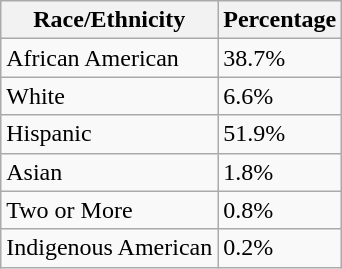<table class="wikitable">
<tr>
<th>Race/Ethnicity</th>
<th>Percentage</th>
</tr>
<tr>
<td>African American</td>
<td>38.7%</td>
</tr>
<tr>
<td>White</td>
<td>6.6%</td>
</tr>
<tr>
<td>Hispanic</td>
<td>51.9%</td>
</tr>
<tr>
<td>Asian</td>
<td>1.8%</td>
</tr>
<tr>
<td>Two or More</td>
<td>0.8%</td>
</tr>
<tr>
<td>Indigenous American</td>
<td>0.2%</td>
</tr>
</table>
